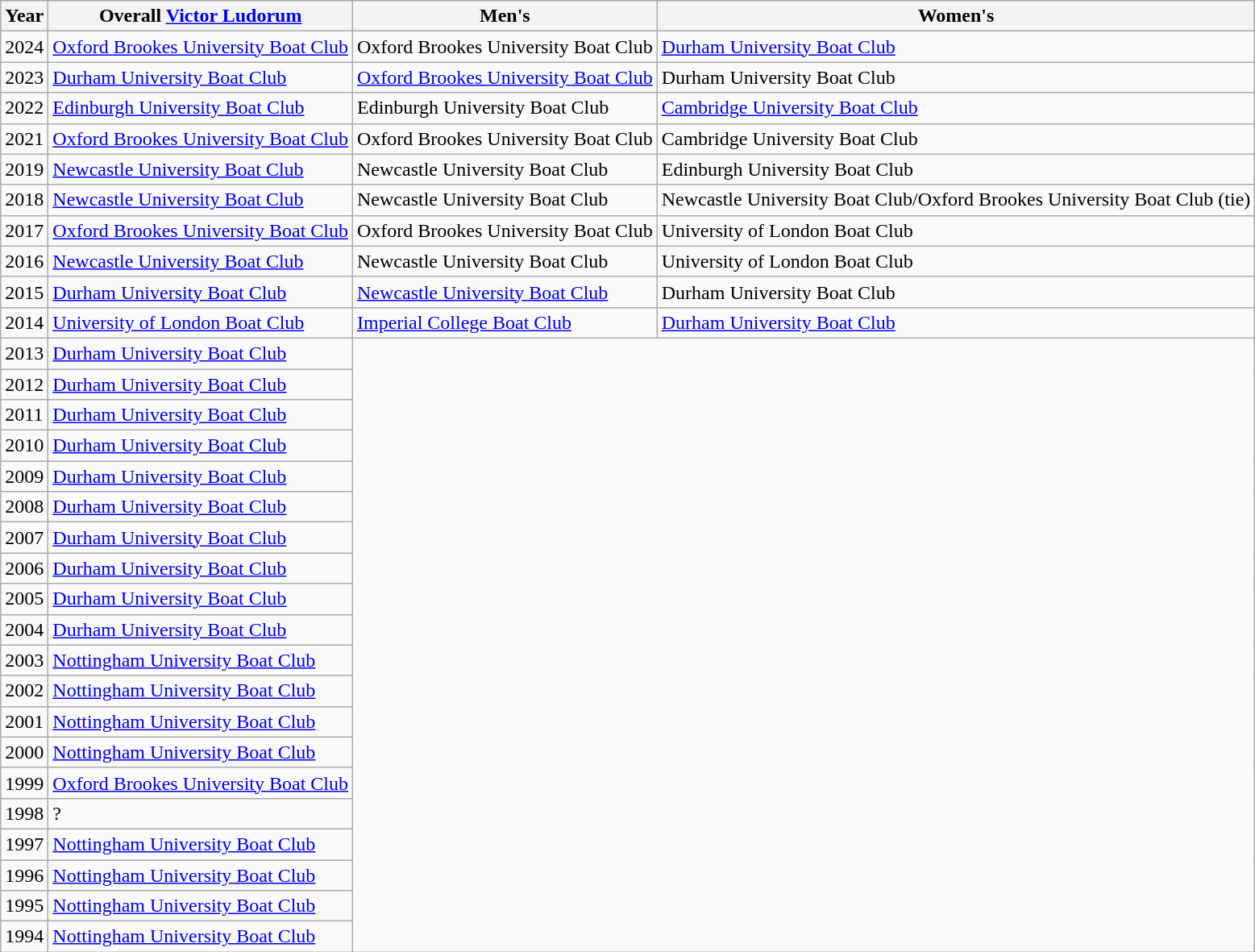<table class="wikitable sortable">
<tr>
<th>Year</th>
<th>Overall <a href='#'>Victor Ludorum</a></th>
<th>Men's</th>
<th>Women's</th>
</tr>
<tr>
<td>2024</td>
<td><a href='#'>Oxford Brookes University Boat Club</a></td>
<td>Oxford Brookes University Boat Club</td>
<td><a href='#'>Durham University Boat Club</a></td>
</tr>
<tr>
<td>2023</td>
<td><a href='#'>Durham University Boat Club</a></td>
<td><a href='#'>Oxford Brookes University Boat Club</a></td>
<td>Durham University Boat Club</td>
</tr>
<tr>
<td>2022</td>
<td><a href='#'>Edinburgh University Boat Club</a></td>
<td>Edinburgh University Boat Club</td>
<td><a href='#'>Cambridge University Boat Club</a></td>
</tr>
<tr>
<td>2021</td>
<td><a href='#'>Oxford Brookes University Boat Club</a></td>
<td>Oxford Brookes University Boat Club</td>
<td>Cambridge University Boat Club</td>
</tr>
<tr>
<td>2019</td>
<td><a href='#'>Newcastle University Boat Club</a></td>
<td>Newcastle University Boat Club</td>
<td>Edinburgh University Boat Club</td>
</tr>
<tr>
<td>2018</td>
<td><a href='#'>Newcastle University Boat Club</a></td>
<td>Newcastle University Boat Club</td>
<td>Newcastle University Boat Club/Oxford Brookes University Boat Club (tie)</td>
</tr>
<tr>
<td>2017</td>
<td><a href='#'>Oxford Brookes University Boat Club</a></td>
<td>Oxford Brookes University Boat Club</td>
<td>University of London Boat Club</td>
</tr>
<tr>
<td>2016</td>
<td><a href='#'>Newcastle University Boat Club</a></td>
<td>Newcastle University Boat Club</td>
<td>University of London Boat Club</td>
</tr>
<tr>
<td>2015</td>
<td><a href='#'>Durham University Boat Club</a></td>
<td><a href='#'>Newcastle University Boat Club</a></td>
<td>Durham University Boat Club</td>
</tr>
<tr>
<td>2014</td>
<td><a href='#'>University of London Boat Club</a></td>
<td><a href='#'>Imperial College Boat Club</a></td>
<td><a href='#'>Durham University Boat Club</a></td>
</tr>
<tr>
<td>2013</td>
<td><a href='#'>Durham University Boat Club</a></td>
</tr>
<tr>
<td>2012</td>
<td><a href='#'>Durham University Boat Club</a></td>
</tr>
<tr>
<td>2011</td>
<td><a href='#'>Durham University Boat Club</a></td>
</tr>
<tr>
<td>2010</td>
<td><a href='#'>Durham University Boat Club</a></td>
</tr>
<tr>
<td>2009</td>
<td><a href='#'>Durham University Boat Club</a></td>
</tr>
<tr>
<td>2008</td>
<td><a href='#'>Durham University Boat Club</a></td>
</tr>
<tr>
<td>2007</td>
<td><a href='#'>Durham University Boat Club</a></td>
</tr>
<tr>
<td>2006</td>
<td><a href='#'>Durham University Boat Club</a></td>
</tr>
<tr>
<td>2005</td>
<td><a href='#'>Durham University Boat Club</a></td>
</tr>
<tr>
<td>2004</td>
<td><a href='#'>Durham University Boat Club</a></td>
</tr>
<tr>
<td>2003</td>
<td><a href='#'>Nottingham University Boat Club</a></td>
</tr>
<tr>
<td>2002</td>
<td><a href='#'>Nottingham University Boat Club</a></td>
</tr>
<tr>
<td>2001</td>
<td><a href='#'>Nottingham University Boat Club</a></td>
</tr>
<tr>
<td>2000</td>
<td><a href='#'>Nottingham University Boat Club</a></td>
</tr>
<tr>
<td>1999</td>
<td><a href='#'>Oxford Brookes University Boat Club</a></td>
</tr>
<tr>
<td>1998</td>
<td>?</td>
</tr>
<tr>
<td>1997</td>
<td><a href='#'>Nottingham University Boat Club</a></td>
</tr>
<tr>
<td>1996</td>
<td><a href='#'>Nottingham University Boat Club</a></td>
</tr>
<tr>
<td>1995</td>
<td><a href='#'>Nottingham University Boat Club</a></td>
</tr>
<tr>
<td>1994</td>
<td><a href='#'>Nottingham University Boat Club</a></td>
</tr>
</table>
